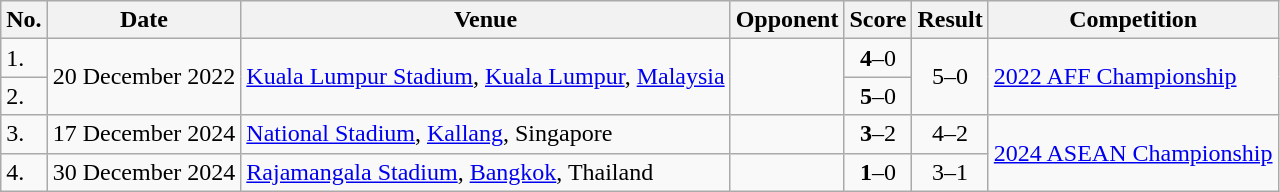<table class="wikitable">
<tr>
<th>No.</th>
<th>Date</th>
<th>Venue</th>
<th>Opponent</th>
<th>Score</th>
<th>Result</th>
<th>Competition</th>
</tr>
<tr>
<td>1.</td>
<td rowspan=2>20 December 2022</td>
<td rowspan=2><a href='#'>Kuala Lumpur Stadium</a>, <a href='#'>Kuala Lumpur</a>, <a href='#'>Malaysia</a></td>
<td rowspan=2></td>
<td align=center><strong>4</strong>–0</td>
<td rowspan=2 align=center>5–0</td>
<td rowspan=2><a href='#'>2022 AFF Championship</a></td>
</tr>
<tr>
<td>2.</td>
<td align=center><strong>5</strong>–0</td>
</tr>
<tr>
<td>3.</td>
<td>17 December 2024</td>
<td><a href='#'>National Stadium</a>, <a href='#'>Kallang</a>, Singapore</td>
<td></td>
<td align="center"><strong>3</strong>–2</td>
<td align="center">4–2</td>
<td rowspan=2><a href='#'>2024 ASEAN Championship</a></td>
</tr>
<tr>
<td>4.</td>
<td>30 December 2024</td>
<td><a href='#'>Rajamangala Stadium</a>, <a href='#'>Bangkok</a>, Thailand</td>
<td></td>
<td align="center"><strong>1</strong>–0</td>
<td align="center">3–1</td>
</tr>
</table>
